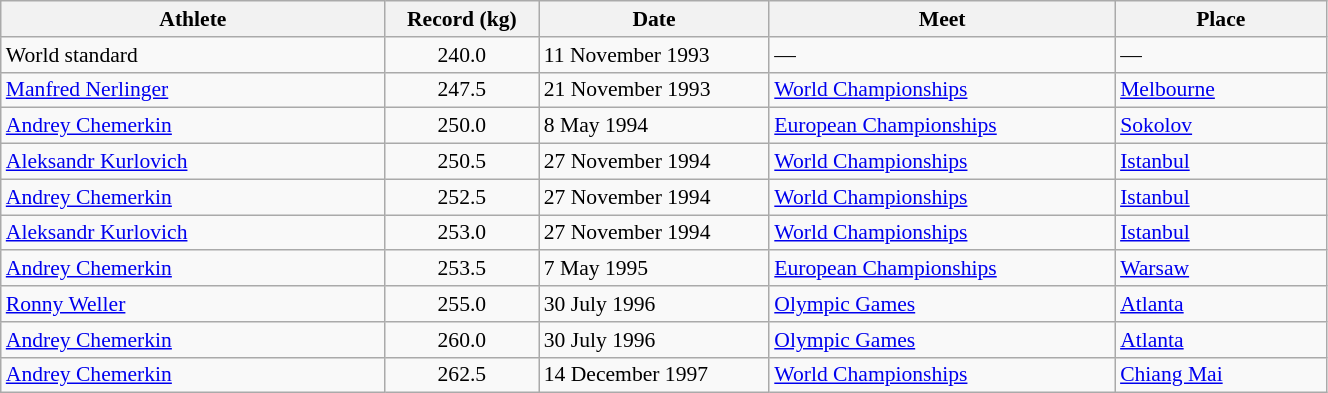<table class="wikitable" style="font-size:90%; width: 70%;">
<tr>
<th width=20%>Athlete</th>
<th width=8%>Record (kg)</th>
<th width=12%>Date</th>
<th width=18%>Meet</th>
<th width=11%>Place</th>
</tr>
<tr>
<td>World standard</td>
<td align="center">240.0</td>
<td>11 November 1993</td>
<td>—</td>
<td>—</td>
</tr>
<tr>
<td> <a href='#'>Manfred Nerlinger</a></td>
<td align="center">247.5</td>
<td>21 November 1993</td>
<td><a href='#'>World Championships</a></td>
<td><a href='#'>Melbourne</a></td>
</tr>
<tr>
<td> <a href='#'>Andrey Chemerkin</a></td>
<td align="center">250.0</td>
<td>8 May 1994</td>
<td><a href='#'>European Championships</a></td>
<td><a href='#'>Sokolov</a></td>
</tr>
<tr>
<td> <a href='#'>Aleksandr Kurlovich</a></td>
<td align="center">250.5</td>
<td>27 November 1994</td>
<td><a href='#'>World Championships</a></td>
<td><a href='#'>Istanbul</a></td>
</tr>
<tr>
<td> <a href='#'>Andrey Chemerkin</a></td>
<td align="center">252.5</td>
<td>27 November 1994</td>
<td><a href='#'>World Championships</a></td>
<td><a href='#'>Istanbul</a></td>
</tr>
<tr>
<td> <a href='#'>Aleksandr Kurlovich</a></td>
<td align="center">253.0</td>
<td>27 November 1994</td>
<td><a href='#'>World Championships</a></td>
<td><a href='#'>Istanbul</a></td>
</tr>
<tr>
<td> <a href='#'>Andrey Chemerkin</a></td>
<td align="center">253.5</td>
<td>7 May 1995</td>
<td><a href='#'>European Championships</a></td>
<td><a href='#'>Warsaw</a></td>
</tr>
<tr>
<td> <a href='#'>Ronny Weller</a></td>
<td align="center">255.0</td>
<td>30 July 1996</td>
<td><a href='#'>Olympic Games</a></td>
<td><a href='#'>Atlanta</a></td>
</tr>
<tr>
<td> <a href='#'>Andrey Chemerkin</a></td>
<td align="center">260.0</td>
<td>30 July 1996</td>
<td><a href='#'>Olympic Games</a></td>
<td><a href='#'>Atlanta</a></td>
</tr>
<tr>
<td> <a href='#'>Andrey Chemerkin</a></td>
<td align="center">262.5</td>
<td>14 December 1997</td>
<td><a href='#'>World Championships</a></td>
<td><a href='#'>Chiang Mai</a></td>
</tr>
</table>
